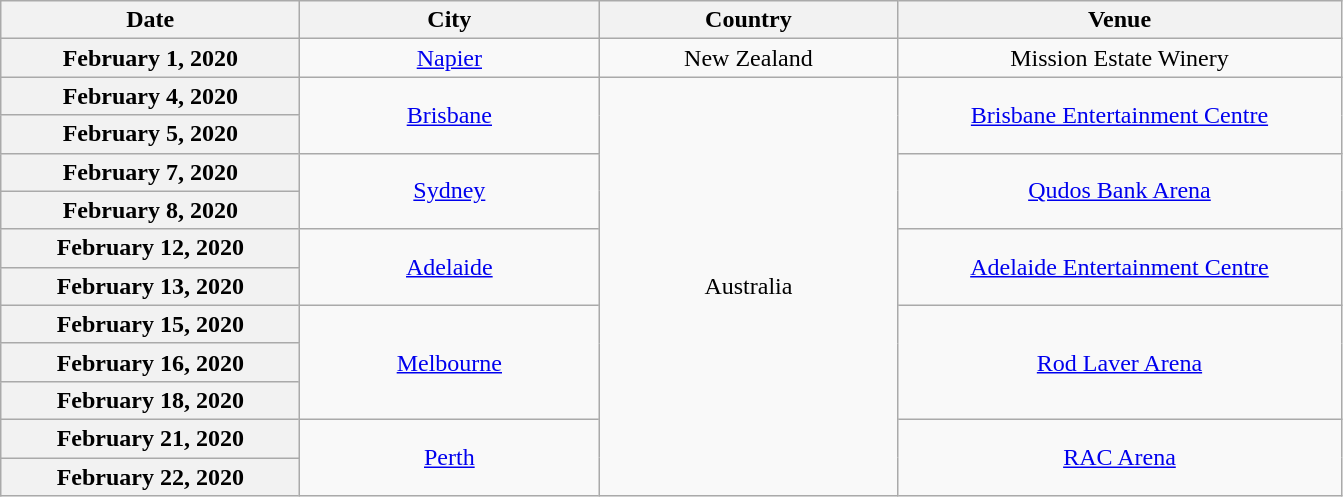<table class="wikitable plainrowheaders" style="text-align:center;">
<tr>
<th scope="col" style="width:12em;">Date</th>
<th scope="col" style="width:12em;">City</th>
<th scope="col" style="width:12em;">Country</th>
<th scope="col" style="width:18em;">Venue</th>
</tr>
<tr>
<th scope="row">February 1, 2020</th>
<td><a href='#'>Napier</a></td>
<td>New Zealand</td>
<td>Mission Estate Winery</td>
</tr>
<tr>
<th scope="row">February 4, 2020</th>
<td rowspan="2"><a href='#'>Brisbane</a></td>
<td rowspan="11">Australia</td>
<td rowspan="2"><a href='#'>Brisbane Entertainment Centre</a></td>
</tr>
<tr>
<th scope="row">February 5, 2020</th>
</tr>
<tr>
<th scope="row">February 7, 2020</th>
<td rowspan="2"><a href='#'>Sydney</a></td>
<td rowspan="2"><a href='#'>Qudos Bank Arena</a></td>
</tr>
<tr>
<th scope="row">February 8, 2020</th>
</tr>
<tr>
<th scope="row">February 12, 2020</th>
<td rowspan="2"><a href='#'>Adelaide</a></td>
<td rowspan="2"><a href='#'>Adelaide Entertainment Centre</a></td>
</tr>
<tr>
<th scope="row">February 13, 2020</th>
</tr>
<tr>
<th scope="row">February 15, 2020</th>
<td rowspan="3"><a href='#'>Melbourne</a></td>
<td rowspan="3"><a href='#'>Rod Laver Arena</a></td>
</tr>
<tr>
<th scope="row">February 16, 2020</th>
</tr>
<tr>
<th scope="row">February 18, 2020</th>
</tr>
<tr>
<th scope="row">February 21, 2020</th>
<td rowspan="2"><a href='#'>Perth</a></td>
<td rowspan="2"><a href='#'>RAC Arena</a></td>
</tr>
<tr>
<th scope="row">February 22, 2020</th>
</tr>
</table>
